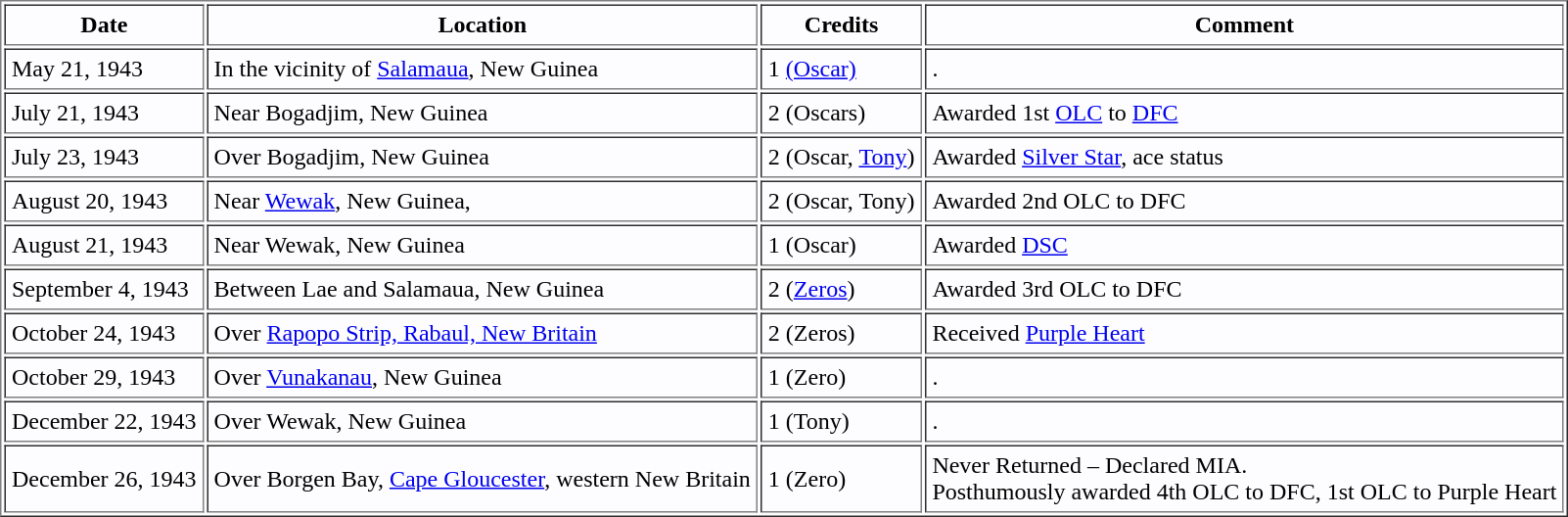<table bgcolor="#FDFDFF" cellpadding="4" border="1">
<tr>
<th>Date</th>
<th>Location</th>
<th>Credits</th>
<th>Comment</th>
</tr>
<tr>
<td>May 21, 1943</td>
<td>In the vicinity of <a href='#'>Salamaua</a>, New Guinea</td>
<td>1 <a href='#'>(Oscar)</a></td>
<td>.</td>
</tr>
<tr>
<td>July 21, 1943</td>
<td>Near Bogadjim, New Guinea</td>
<td>2 (Oscars)</td>
<td>Awarded 1st <a href='#'>OLC</a> to <a href='#'>DFC</a></td>
</tr>
<tr>
<td>July 23, 1943</td>
<td>Over Bogadjim, New Guinea</td>
<td>2 (Oscar, <a href='#'>Tony</a>)</td>
<td>Awarded <a href='#'>Silver Star</a>, ace status</td>
</tr>
<tr>
<td>August 20, 1943</td>
<td>Near <a href='#'>Wewak</a>, New Guinea,</td>
<td>2 (Oscar, Tony)</td>
<td>Awarded 2nd OLC to DFC</td>
</tr>
<tr>
<td>August 21, 1943</td>
<td>Near Wewak, New Guinea</td>
<td>1 (Oscar)</td>
<td>Awarded <a href='#'>DSC</a></td>
</tr>
<tr>
<td>September 4, 1943</td>
<td>Between Lae and Salamaua, New Guinea</td>
<td>2 (<a href='#'>Zeros</a>)</td>
<td>Awarded 3rd OLC to DFC</td>
</tr>
<tr>
<td>October 24, 1943</td>
<td>Over <a href='#'>Rapopo Strip, Rabaul, New Britain</a></td>
<td>2 (Zeros)</td>
<td>Received <a href='#'>Purple Heart</a></td>
</tr>
<tr>
<td>October 29, 1943</td>
<td>Over <a href='#'>Vunakanau</a>, New Guinea</td>
<td>1 (Zero)</td>
<td>.</td>
</tr>
<tr>
<td>December 22, 1943</td>
<td>Over Wewak, New Guinea</td>
<td>1 (Tony)</td>
<td>.</td>
</tr>
<tr>
<td>December 26, 1943</td>
<td>Over Borgen Bay, <a href='#'>Cape Gloucester</a>, western New Britain</td>
<td>1 (Zero)</td>
<td>Never Returned – Declared MIA.<br>Posthumously awarded
4th OLC to DFC,
1st OLC to Purple Heart</td>
</tr>
</table>
